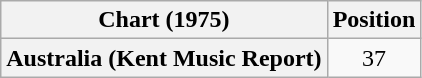<table class="wikitable plainrowheaders" style="text-align:center">
<tr>
<th>Chart (1975)</th>
<th>Position</th>
</tr>
<tr>
<th scope="row">Australia (Kent Music Report)</th>
<td>37</td>
</tr>
</table>
